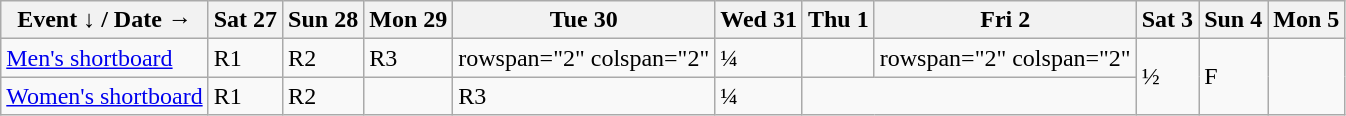<table class="wikitable olympic-schedule surfing">
<tr>
<th>Event ↓ / Date →</th>
<th>Sat 27</th>
<th>Sun 28</th>
<th>Mon 29</th>
<th>Tue 30</th>
<th>Wed 31</th>
<th>Thu 1</th>
<th>Fri 2</th>
<th>Sat 3</th>
<th>Sun 4</th>
<th colspan="2">Mon 5</th>
</tr>
<tr>
<td class="event"><a href='#'>Men's shortboard</a></td>
<td class="heats">R1</td>
<td class="heats">R2</td>
<td class="heats">R3</td>
<td>rowspan="2" colspan="2" </td>
<td class="quarterfinals">¼</td>
<td> </td>
<td>rowspan="2" colspan="2" </td>
<td rowspan="2" class="semifinals">½</td>
<td rowspan="2" class="final">F</td>
</tr>
<tr>
<td class="event"><a href='#'>Women's shortboard</a></td>
<td class="heats">R1</td>
<td class="heats">R2</td>
<td> <br></td>
<td class="heats">R3</td>
<td class="quarterfinals">¼</td>
</tr>
</table>
